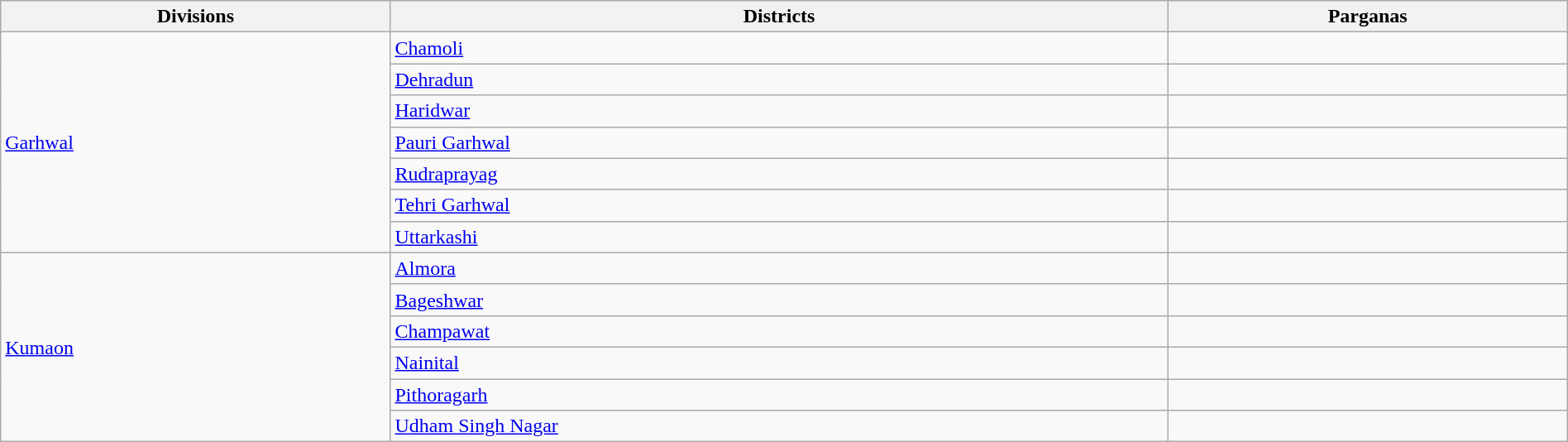<table class="wikitable sortable" width=100%>
<tr>
<th>Divisions</th>
<th>Districts</th>
<th>Parganas</th>
</tr>
<tr>
<td rowspan=7><a href='#'>Garhwal</a></td>
<td><a href='#'>Chamoli</a></td>
<td></td>
</tr>
<tr>
<td><a href='#'>Dehradun</a></td>
<td></td>
</tr>
<tr>
<td><a href='#'>Haridwar</a></td>
<td></td>
</tr>
<tr>
<td><a href='#'>Pauri Garhwal</a></td>
<td></td>
</tr>
<tr>
<td><a href='#'>Rudraprayag</a></td>
<td></td>
</tr>
<tr>
<td><a href='#'>Tehri Garhwal</a></td>
<td></td>
</tr>
<tr>
<td><a href='#'>Uttarkashi</a></td>
<td></td>
</tr>
<tr>
<td rowspan=6><a href='#'>Kumaon</a></td>
<td><a href='#'>Almora</a></td>
<td></td>
</tr>
<tr>
<td><a href='#'>Bageshwar</a></td>
<td></td>
</tr>
<tr>
<td><a href='#'>Champawat</a></td>
<td></td>
</tr>
<tr>
<td><a href='#'>Nainital</a></td>
<td></td>
</tr>
<tr>
<td><a href='#'>Pithoragarh</a></td>
<td></td>
</tr>
<tr>
<td><a href='#'>Udham Singh Nagar</a></td>
<td></td>
</tr>
</table>
